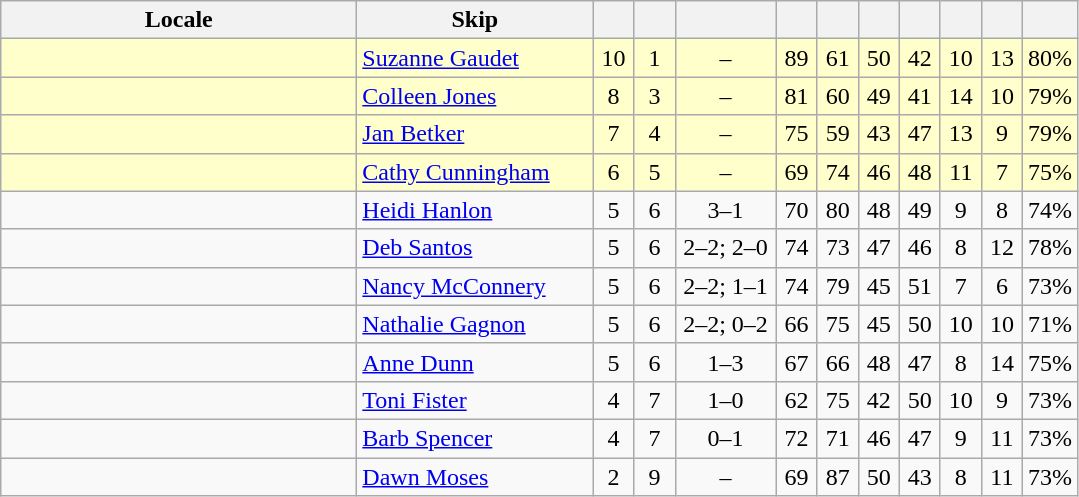<table class="wikitable" style="text-align: center;">
<tr>
<th width=230>Locale</th>
<th width=150>Skip</th>
<th width=20></th>
<th width=20></th>
<th width=60></th>
<th width=20></th>
<th width=20></th>
<th width=20></th>
<th width=20></th>
<th width=20></th>
<th width=20></th>
<th width=20></th>
</tr>
<tr bgcolor="#ffc">
<td style="text-align: left;"></td>
<td style="text-align: left;"><a href='#'>Suzanne Gaudet</a></td>
<td>10</td>
<td>1</td>
<td>–</td>
<td>89</td>
<td>61</td>
<td>50</td>
<td>42</td>
<td>10</td>
<td>13</td>
<td>80%</td>
</tr>
<tr bgcolor="#ffc">
<td style="text-align: left;"></td>
<td style="text-align: left;"><a href='#'>Colleen Jones</a></td>
<td>8</td>
<td>3</td>
<td>–</td>
<td>81</td>
<td>60</td>
<td>49</td>
<td>41</td>
<td>14</td>
<td>10</td>
<td>79%</td>
</tr>
<tr bgcolor="#ffc">
<td style="text-align: left;"></td>
<td style="text-align: left;"><a href='#'>Jan Betker</a></td>
<td>7</td>
<td>4</td>
<td>–</td>
<td>75</td>
<td>59</td>
<td>43</td>
<td>47</td>
<td>13</td>
<td>9</td>
<td>79%</td>
</tr>
<tr bgcolor="#ffc">
<td style="text-align: left;"></td>
<td style="text-align: left;"><a href='#'>Cathy Cunningham</a></td>
<td>6</td>
<td>5</td>
<td>–</td>
<td>69</td>
<td>74</td>
<td>46</td>
<td>48</td>
<td>11</td>
<td>7</td>
<td>75%</td>
</tr>
<tr>
<td style="text-align: left;"></td>
<td style="text-align: left;"><a href='#'>Heidi Hanlon</a></td>
<td>5</td>
<td>6</td>
<td>3–1</td>
<td>70</td>
<td>80</td>
<td>48</td>
<td>49</td>
<td>9</td>
<td>8</td>
<td>74%</td>
</tr>
<tr>
<td style="text-align: left;"></td>
<td style="text-align: left;"><a href='#'>Deb Santos</a></td>
<td>5</td>
<td>6</td>
<td>2–2; 2–0</td>
<td>74</td>
<td>73</td>
<td>47</td>
<td>46</td>
<td>8</td>
<td>12</td>
<td>78%</td>
</tr>
<tr>
<td style="text-align: left;"></td>
<td style="text-align: left;"><a href='#'>Nancy McConnery</a></td>
<td>5</td>
<td>6</td>
<td>2–2; 1–1</td>
<td>74</td>
<td>79</td>
<td>45</td>
<td>51</td>
<td>7</td>
<td>6</td>
<td>73%</td>
</tr>
<tr>
<td style="text-align: left;"></td>
<td style="text-align: left;"><a href='#'>Nathalie Gagnon</a></td>
<td>5</td>
<td>6</td>
<td>2–2; 0–2</td>
<td>66</td>
<td>75</td>
<td>45</td>
<td>50</td>
<td>10</td>
<td>10</td>
<td>71%</td>
</tr>
<tr>
<td style="text-align: left;"></td>
<td style="text-align: left;"><a href='#'>Anne Dunn</a></td>
<td>5</td>
<td>6</td>
<td>1–3</td>
<td>67</td>
<td>66</td>
<td>48</td>
<td>47</td>
<td>8</td>
<td>14</td>
<td>75%</td>
</tr>
<tr>
<td style="text-align: left;"></td>
<td style="text-align: left;"><a href='#'>Toni Fister</a></td>
<td>4</td>
<td>7</td>
<td>1–0</td>
<td>62</td>
<td>75</td>
<td>42</td>
<td>50</td>
<td>10</td>
<td>9</td>
<td>73%</td>
</tr>
<tr>
<td style="text-align: left;"></td>
<td style="text-align: left;"><a href='#'>Barb Spencer</a></td>
<td>4</td>
<td>7</td>
<td>0–1</td>
<td>72</td>
<td>71</td>
<td>46</td>
<td>47</td>
<td>9</td>
<td>11</td>
<td>73%</td>
</tr>
<tr>
<td style="text-align: left;"></td>
<td style="text-align: left;"><a href='#'>Dawn Moses</a></td>
<td>2</td>
<td>9</td>
<td>–</td>
<td>69</td>
<td>87</td>
<td>50</td>
<td>43</td>
<td>8</td>
<td>11</td>
<td>73%</td>
</tr>
</table>
